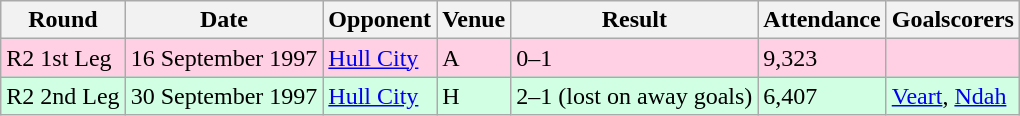<table class="wikitable">
<tr>
<th>Round</th>
<th>Date</th>
<th>Opponent</th>
<th>Venue</th>
<th>Result</th>
<th>Attendance</th>
<th>Goalscorers</th>
</tr>
<tr style="background-color: #ffd0e3;">
<td>R2 1st Leg</td>
<td>16 September 1997</td>
<td><a href='#'>Hull City</a></td>
<td>A</td>
<td>0–1</td>
<td>9,323</td>
<td></td>
</tr>
<tr style="background-color: #d0ffe3;">
<td>R2 2nd Leg</td>
<td>30 September 1997</td>
<td><a href='#'>Hull City</a></td>
<td>H</td>
<td>2–1 (lost on away goals)</td>
<td>6,407</td>
<td><a href='#'>Veart</a>, <a href='#'>Ndah</a></td>
</tr>
</table>
